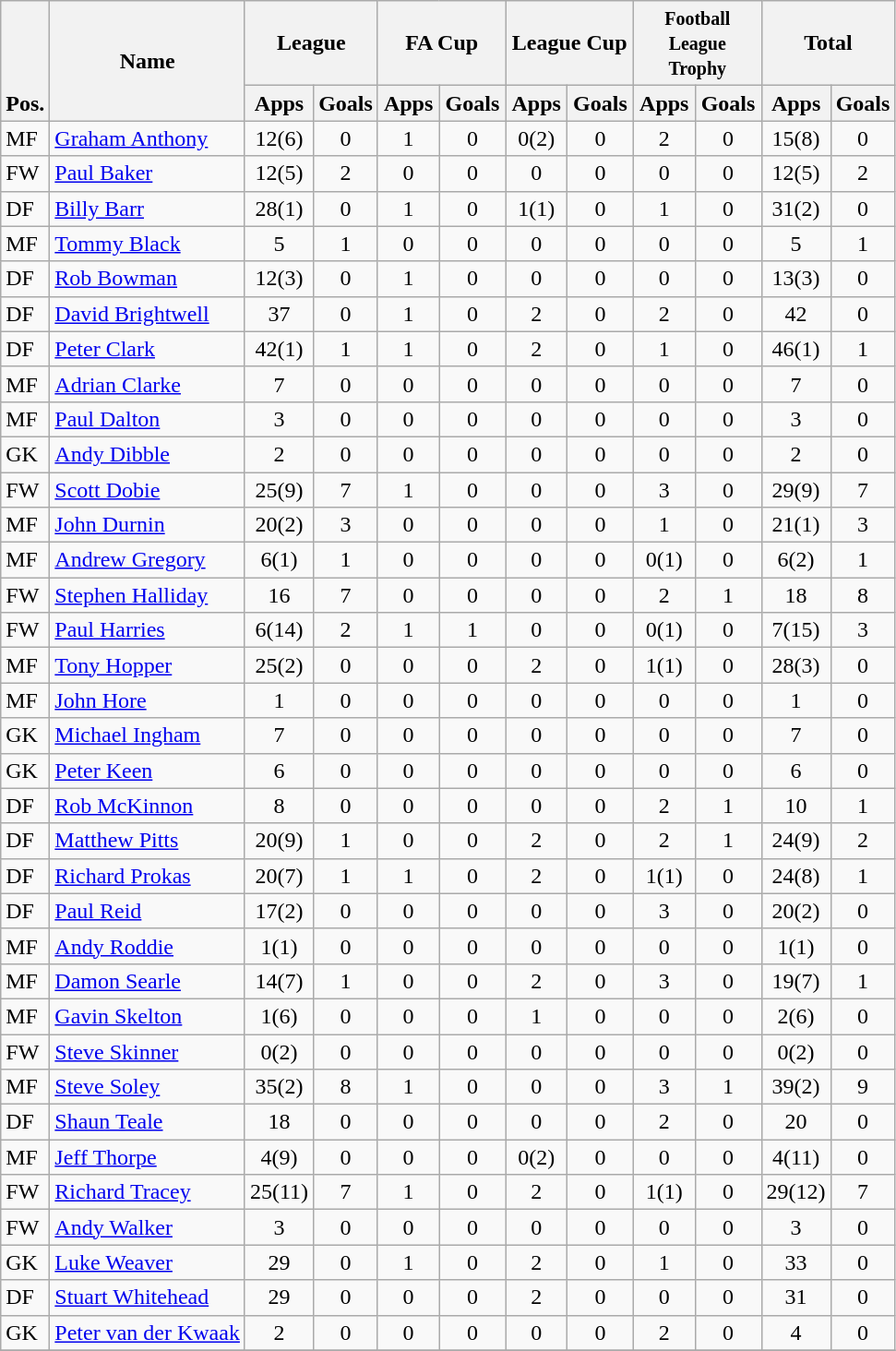<table class="wikitable" style="text-align:center">
<tr>
<th rowspan="2" valign="bottom">Pos.</th>
<th rowspan="2">Name</th>
<th colspan="2" width="85">League</th>
<th colspan="2" width="85">FA Cup</th>
<th colspan="2" width="85">League Cup</th>
<th colspan="2" width="85"><small> Football League Trophy </small></th>
<th colspan="2" width="85">Total</th>
</tr>
<tr>
<th>Apps</th>
<th>Goals</th>
<th>Apps</th>
<th>Goals</th>
<th>Apps</th>
<th>Goals</th>
<th>Apps</th>
<th>Goals</th>
<th>Apps</th>
<th>Goals</th>
</tr>
<tr>
<td align="left">MF</td>
<td align="left"> <a href='#'>Graham Anthony</a></td>
<td>12(6)</td>
<td>0</td>
<td>1</td>
<td>0</td>
<td>0(2)</td>
<td>0</td>
<td>2</td>
<td>0</td>
<td>15(8)</td>
<td>0</td>
</tr>
<tr>
<td align="left">FW</td>
<td align="left"> <a href='#'>Paul Baker</a></td>
<td>12(5)</td>
<td>2</td>
<td>0</td>
<td>0</td>
<td>0</td>
<td>0</td>
<td>0</td>
<td>0</td>
<td>12(5)</td>
<td>2</td>
</tr>
<tr>
<td align="left">DF</td>
<td align="left"> <a href='#'>Billy Barr</a></td>
<td>28(1)</td>
<td>0</td>
<td>1</td>
<td>0</td>
<td>1(1)</td>
<td>0</td>
<td>1</td>
<td>0</td>
<td>31(2)</td>
<td>0</td>
</tr>
<tr>
<td align="left">MF</td>
<td align="left"> <a href='#'>Tommy Black</a></td>
<td>5</td>
<td>1</td>
<td>0</td>
<td>0</td>
<td>0</td>
<td>0</td>
<td>0</td>
<td>0</td>
<td>5</td>
<td>1</td>
</tr>
<tr>
<td align="left">DF</td>
<td align="left"> <a href='#'>Rob Bowman</a></td>
<td>12(3)</td>
<td>0</td>
<td>1</td>
<td>0</td>
<td>0</td>
<td>0</td>
<td>0</td>
<td>0</td>
<td>13(3)</td>
<td>0</td>
</tr>
<tr>
<td align="left">DF</td>
<td align="left"> <a href='#'>David Brightwell</a></td>
<td>37</td>
<td>0</td>
<td>1</td>
<td>0</td>
<td>2</td>
<td>0</td>
<td>2</td>
<td>0</td>
<td>42</td>
<td>0</td>
</tr>
<tr>
<td align="left">DF</td>
<td align="left"> <a href='#'>Peter Clark</a></td>
<td>42(1)</td>
<td>1</td>
<td>1</td>
<td>0</td>
<td>2</td>
<td>0</td>
<td>1</td>
<td>0</td>
<td>46(1)</td>
<td>1</td>
</tr>
<tr>
<td align="left">MF</td>
<td align="left"> <a href='#'>Adrian Clarke</a></td>
<td>7</td>
<td>0</td>
<td>0</td>
<td>0</td>
<td>0</td>
<td>0</td>
<td>0</td>
<td>0</td>
<td>7</td>
<td>0</td>
</tr>
<tr>
<td align="left">MF</td>
<td align="left"> <a href='#'>Paul Dalton</a></td>
<td>3</td>
<td>0</td>
<td>0</td>
<td>0</td>
<td>0</td>
<td>0</td>
<td>0</td>
<td>0</td>
<td>3</td>
<td>0</td>
</tr>
<tr>
<td align="left">GK</td>
<td align="left"> <a href='#'>Andy Dibble</a></td>
<td>2</td>
<td>0</td>
<td>0</td>
<td>0</td>
<td>0</td>
<td>0</td>
<td>0</td>
<td>0</td>
<td>2</td>
<td>0</td>
</tr>
<tr>
<td align="left">FW</td>
<td align="left"> <a href='#'>Scott Dobie</a></td>
<td>25(9)</td>
<td>7</td>
<td>1</td>
<td>0</td>
<td>0</td>
<td>0</td>
<td>3</td>
<td>0</td>
<td>29(9)</td>
<td>7</td>
</tr>
<tr>
<td align="left">MF</td>
<td align="left"> <a href='#'>John Durnin</a></td>
<td>20(2)</td>
<td>3</td>
<td>0</td>
<td>0</td>
<td>0</td>
<td>0</td>
<td>1</td>
<td>0</td>
<td>21(1)</td>
<td>3</td>
</tr>
<tr>
<td align="left">MF</td>
<td align="left"> <a href='#'>Andrew Gregory</a></td>
<td>6(1)</td>
<td>1</td>
<td>0</td>
<td>0</td>
<td>0</td>
<td>0</td>
<td>0(1)</td>
<td>0</td>
<td>6(2)</td>
<td>1</td>
</tr>
<tr>
<td align="left">FW</td>
<td align="left"> <a href='#'>Stephen Halliday</a></td>
<td>16</td>
<td>7</td>
<td>0</td>
<td>0</td>
<td>0</td>
<td>0</td>
<td>2</td>
<td>1</td>
<td>18</td>
<td>8</td>
</tr>
<tr>
<td align="left">FW</td>
<td align="left"> <a href='#'>Paul Harries</a></td>
<td>6(14)</td>
<td>2</td>
<td>1</td>
<td>1</td>
<td>0</td>
<td>0</td>
<td>0(1)</td>
<td>0</td>
<td>7(15)</td>
<td>3</td>
</tr>
<tr>
<td align="left">MF</td>
<td align="left"> <a href='#'>Tony Hopper</a></td>
<td>25(2)</td>
<td>0</td>
<td>0</td>
<td>0</td>
<td>2</td>
<td>0</td>
<td>1(1)</td>
<td>0</td>
<td>28(3)</td>
<td>0</td>
</tr>
<tr>
<td align="left">MF</td>
<td align="left"> <a href='#'>John Hore</a></td>
<td>1</td>
<td>0</td>
<td>0</td>
<td>0</td>
<td>0</td>
<td>0</td>
<td>0</td>
<td>0</td>
<td>1</td>
<td>0</td>
</tr>
<tr>
<td align="left">GK</td>
<td align="left"> <a href='#'>Michael Ingham</a></td>
<td>7</td>
<td>0</td>
<td>0</td>
<td>0</td>
<td>0</td>
<td>0</td>
<td>0</td>
<td>0</td>
<td>7</td>
<td>0</td>
</tr>
<tr>
<td align="left">GK</td>
<td align="left"> <a href='#'>Peter Keen</a></td>
<td>6</td>
<td>0</td>
<td>0</td>
<td>0</td>
<td>0</td>
<td>0</td>
<td>0</td>
<td>0</td>
<td>6</td>
<td>0</td>
</tr>
<tr>
<td align="left">DF</td>
<td align="left"> <a href='#'>Rob McKinnon</a></td>
<td>8</td>
<td>0</td>
<td>0</td>
<td>0</td>
<td>0</td>
<td>0</td>
<td>2</td>
<td>1</td>
<td>10</td>
<td>1</td>
</tr>
<tr>
<td align="left">DF</td>
<td align="left"> <a href='#'>Matthew Pitts</a></td>
<td>20(9)</td>
<td>1</td>
<td>0</td>
<td>0</td>
<td>2</td>
<td>0</td>
<td>2</td>
<td>1</td>
<td>24(9)</td>
<td>2</td>
</tr>
<tr>
<td align="left">DF</td>
<td align="left"> <a href='#'>Richard Prokas</a></td>
<td>20(7)</td>
<td>1</td>
<td>1</td>
<td>0</td>
<td>2</td>
<td>0</td>
<td>1(1)</td>
<td>0</td>
<td>24(8)</td>
<td>1</td>
</tr>
<tr>
<td align="left">DF</td>
<td align="left"> <a href='#'>Paul Reid</a></td>
<td>17(2)</td>
<td>0</td>
<td>0</td>
<td>0</td>
<td>0</td>
<td>0</td>
<td>3</td>
<td>0</td>
<td>20(2)</td>
<td>0</td>
</tr>
<tr>
<td align="left">MF</td>
<td align="left"> <a href='#'>Andy Roddie</a></td>
<td>1(1)</td>
<td>0</td>
<td>0</td>
<td>0</td>
<td>0</td>
<td>0</td>
<td>0</td>
<td>0</td>
<td>1(1)</td>
<td>0</td>
</tr>
<tr>
<td align="left">MF</td>
<td align="left"> <a href='#'>Damon Searle</a></td>
<td>14(7)</td>
<td>1</td>
<td>0</td>
<td>0</td>
<td>2</td>
<td>0</td>
<td>3</td>
<td>0</td>
<td>19(7)</td>
<td>1</td>
</tr>
<tr>
<td align="left">MF</td>
<td align="left"> <a href='#'>Gavin Skelton</a></td>
<td>1(6)</td>
<td>0</td>
<td>0</td>
<td>0</td>
<td>1</td>
<td>0</td>
<td>0</td>
<td>0</td>
<td>2(6)</td>
<td>0</td>
</tr>
<tr>
<td align="left">FW</td>
<td align="left"> <a href='#'>Steve Skinner</a></td>
<td>0(2)</td>
<td>0</td>
<td>0</td>
<td>0</td>
<td>0</td>
<td>0</td>
<td>0</td>
<td>0</td>
<td>0(2)</td>
<td>0</td>
</tr>
<tr>
<td align="left">MF</td>
<td align="left"> <a href='#'>Steve Soley</a></td>
<td>35(2)</td>
<td>8</td>
<td>1</td>
<td>0</td>
<td>0</td>
<td>0</td>
<td>3</td>
<td>1</td>
<td>39(2)</td>
<td>9</td>
</tr>
<tr>
<td align="left">DF</td>
<td align="left"> <a href='#'>Shaun Teale</a></td>
<td>18</td>
<td>0</td>
<td>0</td>
<td>0</td>
<td>0</td>
<td>0</td>
<td>2</td>
<td>0</td>
<td>20</td>
<td>0</td>
</tr>
<tr>
<td align="left">MF</td>
<td align="left"> <a href='#'>Jeff Thorpe</a></td>
<td>4(9)</td>
<td>0</td>
<td>0</td>
<td>0</td>
<td>0(2)</td>
<td>0</td>
<td>0</td>
<td>0</td>
<td>4(11)</td>
<td>0</td>
</tr>
<tr>
<td align="left">FW</td>
<td align="left"> <a href='#'>Richard Tracey</a></td>
<td>25(11)</td>
<td>7</td>
<td>1</td>
<td>0</td>
<td>2</td>
<td>0</td>
<td>1(1)</td>
<td>0</td>
<td>29(12)</td>
<td>7</td>
</tr>
<tr>
<td align="left">FW</td>
<td align="left"> <a href='#'>Andy Walker</a></td>
<td>3</td>
<td>0</td>
<td>0</td>
<td>0</td>
<td>0</td>
<td>0</td>
<td>0</td>
<td>0</td>
<td>3</td>
<td>0</td>
</tr>
<tr>
<td align="left">GK</td>
<td align="left"> <a href='#'>Luke Weaver</a></td>
<td>29</td>
<td>0</td>
<td>1</td>
<td>0</td>
<td>2</td>
<td>0</td>
<td>1</td>
<td>0</td>
<td>33</td>
<td>0</td>
</tr>
<tr>
<td align="left">DF</td>
<td align="left"> <a href='#'>Stuart Whitehead</a></td>
<td>29</td>
<td>0</td>
<td>0</td>
<td>0</td>
<td>2</td>
<td>0</td>
<td>0</td>
<td>0</td>
<td>31</td>
<td>0</td>
</tr>
<tr>
<td align="left">GK</td>
<td align="left"> <a href='#'>Peter van der Kwaak</a></td>
<td>2</td>
<td>0</td>
<td>0</td>
<td>0</td>
<td>0</td>
<td>0</td>
<td>2</td>
<td>0</td>
<td>4</td>
<td>0</td>
</tr>
<tr>
</tr>
</table>
